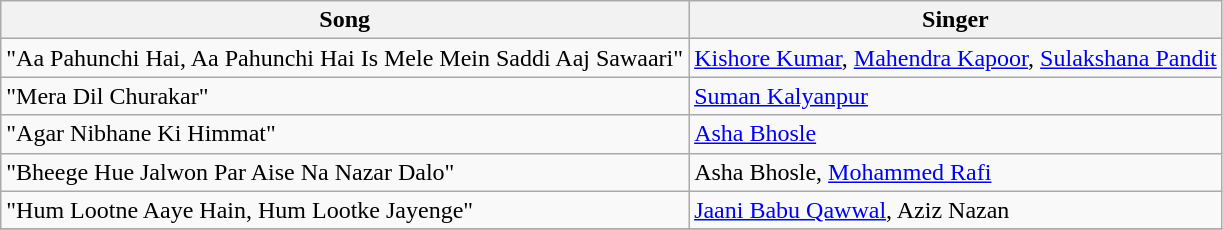<table class="wikitable">
<tr>
<th>Song</th>
<th>Singer</th>
</tr>
<tr>
<td>"Aa Pahunchi Hai, Aa Pahunchi Hai Is Mele Mein Saddi Aaj Sawaari"</td>
<td><a href='#'>Kishore Kumar</a>, <a href='#'>Mahendra Kapoor</a>, <a href='#'>Sulakshana Pandit</a></td>
</tr>
<tr>
<td>"Mera Dil Churakar"</td>
<td><a href='#'>Suman Kalyanpur</a></td>
</tr>
<tr>
<td>"Agar Nibhane Ki Himmat"</td>
<td><a href='#'>Asha Bhosle</a></td>
</tr>
<tr>
<td>"Bheege Hue Jalwon Par Aise Na Nazar Dalo"</td>
<td>Asha Bhosle, <a href='#'>Mohammed Rafi</a></td>
</tr>
<tr>
<td>"Hum Lootne Aaye Hain, Hum Lootke Jayenge"</td>
<td><a href='#'>Jaani Babu Qawwal</a>, Aziz Nazan</td>
</tr>
<tr>
</tr>
</table>
